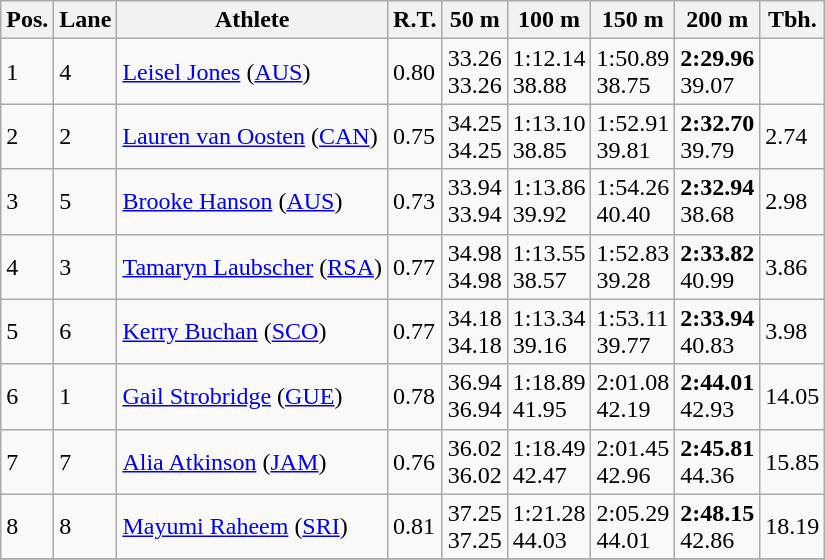<table class="wikitable">
<tr>
<th>Pos.</th>
<th>Lane</th>
<th>Athlete</th>
<th>R.T.</th>
<th>50 m</th>
<th>100 m</th>
<th>150 m</th>
<th>200 m</th>
<th>Tbh.</th>
</tr>
<tr>
<td>1</td>
<td>4</td>
<td> <a href='#'>Leisel Jones</a> (<a href='#'>AUS</a>)</td>
<td>0.80</td>
<td>33.26<br>33.26</td>
<td>1:12.14<br>38.88</td>
<td>1:50.89<br>38.75</td>
<td><strong>2:29.96</strong><br>39.07</td>
<td> </td>
</tr>
<tr>
<td>2</td>
<td>2</td>
<td> <a href='#'>Lauren van Oosten</a> (<a href='#'>CAN</a>)</td>
<td>0.75</td>
<td>34.25<br>34.25</td>
<td>1:13.10<br>38.85</td>
<td>1:52.91<br>39.81</td>
<td><strong>2:32.70</strong><br>39.79</td>
<td>2.74</td>
</tr>
<tr>
<td>3</td>
<td>5</td>
<td> <a href='#'>Brooke Hanson</a> (<a href='#'>AUS</a>)</td>
<td>0.73</td>
<td>33.94<br>33.94</td>
<td>1:13.86<br>39.92</td>
<td>1:54.26<br>40.40</td>
<td><strong>2:32.94</strong><br>38.68</td>
<td>2.98</td>
</tr>
<tr>
<td>4</td>
<td>3</td>
<td> <a href='#'>Tamaryn Laubscher</a> (<a href='#'>RSA</a>)</td>
<td>0.77</td>
<td>34.98<br>34.98</td>
<td>1:13.55<br>38.57</td>
<td>1:52.83<br>39.28</td>
<td><strong>2:33.82</strong><br>40.99</td>
<td>3.86</td>
</tr>
<tr>
<td>5</td>
<td>6</td>
<td> <a href='#'>Kerry Buchan</a> (<a href='#'>SCO</a>)</td>
<td>0.77</td>
<td>34.18<br>34.18</td>
<td>1:13.34<br>39.16</td>
<td>1:53.11<br>39.77</td>
<td><strong>2:33.94</strong><br>40.83</td>
<td>3.98</td>
</tr>
<tr>
<td>6</td>
<td>1</td>
<td> <a href='#'>Gail Strobridge</a> (<a href='#'>GUE</a>)</td>
<td>0.78</td>
<td>36.94<br>36.94</td>
<td>1:18.89<br>41.95</td>
<td>2:01.08<br>42.19</td>
<td><strong>2:44.01</strong><br>42.93</td>
<td>14.05</td>
</tr>
<tr>
<td>7</td>
<td>7</td>
<td> <a href='#'>Alia Atkinson</a> (<a href='#'>JAM</a>)</td>
<td>0.76</td>
<td>36.02<br>36.02</td>
<td>1:18.49<br>42.47</td>
<td>2:01.45<br>42.96</td>
<td><strong>2:45.81</strong><br>44.36</td>
<td>15.85</td>
</tr>
<tr>
<td>8</td>
<td>8</td>
<td> <a href='#'>Mayumi Raheem</a> (<a href='#'>SRI</a>)</td>
<td>0.81</td>
<td>37.25<br>37.25</td>
<td>1:21.28<br>44.03</td>
<td>2:05.29<br>44.01</td>
<td><strong>2:48.15</strong><br>42.86</td>
<td>18.19</td>
</tr>
<tr>
</tr>
</table>
